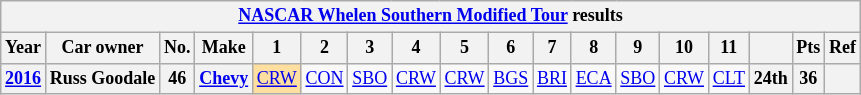<table class="wikitable" style="text-align:center; font-size:75%">
<tr>
<th colspan=21><a href='#'>NASCAR Whelen Southern Modified Tour</a> results</th>
</tr>
<tr>
<th>Year</th>
<th>Car owner</th>
<th>No.</th>
<th>Make</th>
<th>1</th>
<th>2</th>
<th>3</th>
<th>4</th>
<th>5</th>
<th>6</th>
<th>7</th>
<th>8</th>
<th>9</th>
<th>10</th>
<th>11</th>
<th></th>
<th>Pts</th>
<th>Ref</th>
</tr>
<tr>
<th><a href='#'>2016</a></th>
<th>Russ Goodale</th>
<th>46</th>
<th><a href='#'>Chevy</a></th>
<td style="background:#FFDF9F;"><a href='#'>CRW</a><br></td>
<td><a href='#'>CON</a></td>
<td><a href='#'>SBO</a></td>
<td><a href='#'>CRW</a></td>
<td><a href='#'>CRW</a></td>
<td><a href='#'>BGS</a></td>
<td><a href='#'>BRI</a></td>
<td><a href='#'>ECA</a></td>
<td><a href='#'>SBO</a></td>
<td><a href='#'>CRW</a></td>
<td><a href='#'>CLT</a></td>
<th>24th</th>
<th>36</th>
<th></th>
</tr>
</table>
